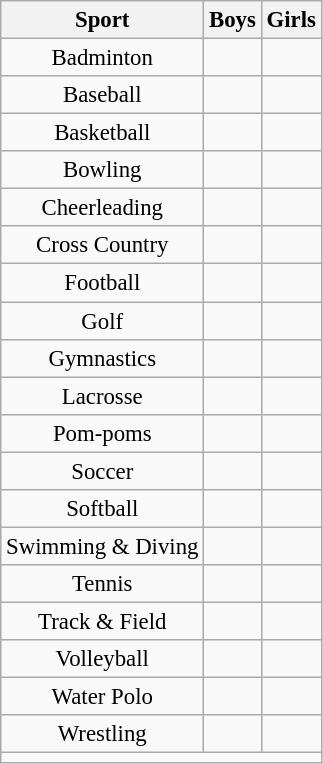<table class="wikitable" style="text-align: center; font-size: 95%">
<tr>
<th scope="col">Sport</th>
<th scope="col">Boys</th>
<th scope="col">Girls</th>
</tr>
<tr>
<td>Badminton</td>
<td></td>
<td></td>
</tr>
<tr>
<td>Baseball</td>
<td></td>
<td></td>
</tr>
<tr>
<td>Basketball</td>
<td></td>
<td></td>
</tr>
<tr>
<td>Bowling</td>
<td></td>
<td></td>
</tr>
<tr>
<td>Cheerleading</td>
<td></td>
<td></td>
</tr>
<tr>
<td>Cross Country</td>
<td></td>
<td></td>
</tr>
<tr>
<td>Football</td>
<td></td>
<td></td>
</tr>
<tr>
<td>Golf</td>
<td></td>
<td></td>
</tr>
<tr>
<td>Gymnastics</td>
<td></td>
<td></td>
</tr>
<tr>
<td>Lacrosse</td>
<td></td>
<td></td>
</tr>
<tr>
<td>Pom-poms</td>
<td></td>
<td></td>
</tr>
<tr>
<td>Soccer</td>
<td></td>
<td></td>
</tr>
<tr>
<td>Softball</td>
<td></td>
<td></td>
</tr>
<tr>
<td>Swimming & Diving</td>
<td></td>
<td></td>
</tr>
<tr>
<td>Tennis</td>
<td></td>
<td></td>
</tr>
<tr>
<td>Track & Field</td>
<td></td>
<td></td>
</tr>
<tr>
<td>Volleyball</td>
<td></td>
<td></td>
</tr>
<tr>
<td>Water Polo</td>
<td></td>
<td></td>
</tr>
<tr>
<td>Wrestling</td>
<td></td>
<td></td>
</tr>
<tr>
<td colspan="3"></td>
</tr>
</table>
